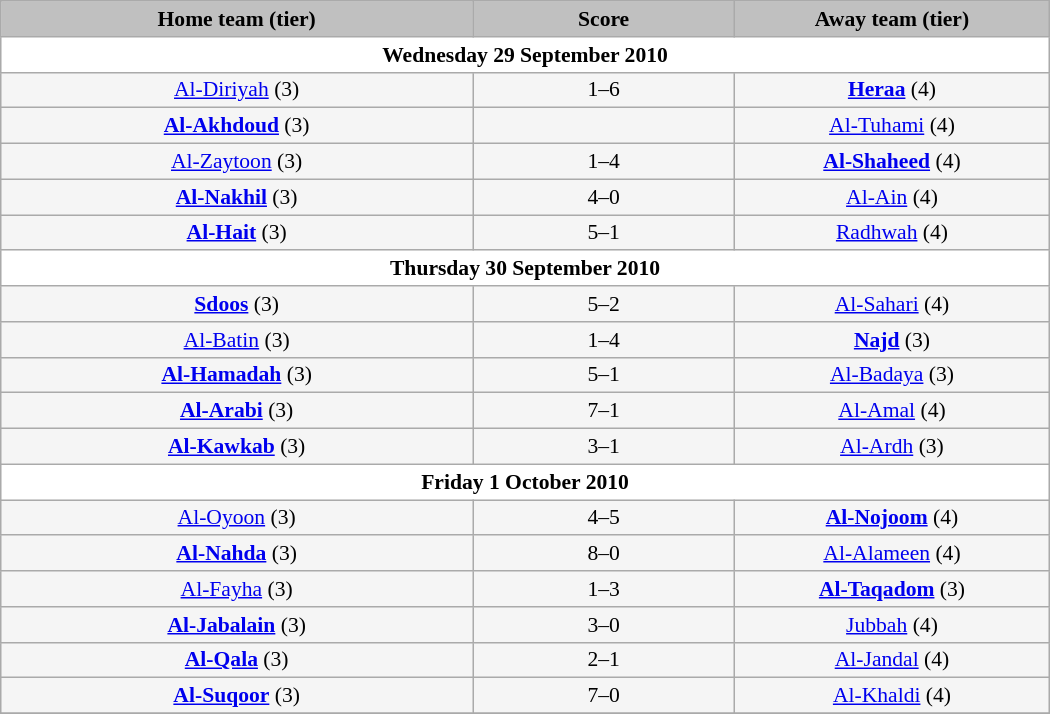<table class="wikitable" style="width: 700px; background:WhiteSmoke; text-align:center; font-size:90%">
<tr>
<td scope="col" style="width: 45%; background:silver;"><strong>Home team (tier)</strong></td>
<td scope="col" style="width: 25%; background:silver;"><strong>Score</strong></td>
<td scope="col" style="width: 45%; background:silver;"><strong>Away team (tier)</strong></td>
</tr>
<tr>
<td colspan="5" style= background:White><strong>Wednesday 29 September 2010</strong></td>
</tr>
<tr>
<td><a href='#'>Al-Diriyah</a> (3)</td>
<td>1–6</td>
<td><strong><a href='#'>Heraa</a></strong> (4)</td>
</tr>
<tr>
<td><strong><a href='#'>Al-Akhdoud</a></strong> (3)</td>
<td></td>
<td><a href='#'>Al-Tuhami</a> (4)</td>
</tr>
<tr>
<td><a href='#'>Al-Zaytoon</a> (3)</td>
<td>1–4</td>
<td><strong><a href='#'>Al-Shaheed</a></strong> (4)</td>
</tr>
<tr>
<td><strong><a href='#'>Al-Nakhil</a></strong> (3)</td>
<td>4–0</td>
<td><a href='#'>Al-Ain</a> (4)</td>
</tr>
<tr>
<td><strong><a href='#'>Al-Hait</a></strong> (3)</td>
<td>5–1</td>
<td><a href='#'>Radhwah</a> (4)</td>
</tr>
<tr>
<td colspan="5" style= background:White><strong>Thursday 30 September 2010</strong></td>
</tr>
<tr>
<td><strong><a href='#'>Sdoos</a></strong> (3)</td>
<td>5–2</td>
<td><a href='#'>Al-Sahari</a> (4)</td>
</tr>
<tr>
<td><a href='#'>Al-Batin</a> (3)</td>
<td>1–4</td>
<td><strong><a href='#'>Najd</a></strong> (3)</td>
</tr>
<tr>
<td><strong><a href='#'>Al-Hamadah</a></strong> (3)</td>
<td>5–1</td>
<td><a href='#'>Al-Badaya</a> (3)</td>
</tr>
<tr>
<td><strong><a href='#'>Al-Arabi</a></strong> (3)</td>
<td>7–1</td>
<td><a href='#'>Al-Amal</a> (4)</td>
</tr>
<tr>
<td><strong><a href='#'>Al-Kawkab</a></strong> (3)</td>
<td>3–1</td>
<td><a href='#'>Al-Ardh</a> (3)</td>
</tr>
<tr>
<td colspan="5" style= background:White><strong>Friday 1 October 2010</strong></td>
</tr>
<tr>
<td><a href='#'>Al-Oyoon</a> (3)</td>
<td>4–5</td>
<td><strong><a href='#'>Al-Nojoom</a></strong> (4)</td>
</tr>
<tr>
<td><strong><a href='#'>Al-Nahda</a></strong> (3)</td>
<td>8–0</td>
<td><a href='#'>Al-Alameen</a> (4)</td>
</tr>
<tr>
<td><a href='#'>Al-Fayha</a> (3)</td>
<td>1–3 </td>
<td><strong><a href='#'>Al-Taqadom</a></strong> (3)</td>
</tr>
<tr>
<td><strong><a href='#'>Al-Jabalain</a></strong> (3)</td>
<td>3–0</td>
<td><a href='#'>Jubbah</a> (4)</td>
</tr>
<tr>
<td><strong><a href='#'>Al-Qala</a></strong> (3)</td>
<td>2–1</td>
<td><a href='#'>Al-Jandal</a> (4)</td>
</tr>
<tr>
<td><strong><a href='#'>Al-Suqoor</a></strong> (3)</td>
<td>7–0</td>
<td><a href='#'>Al-Khaldi</a> (4)</td>
</tr>
<tr>
</tr>
</table>
